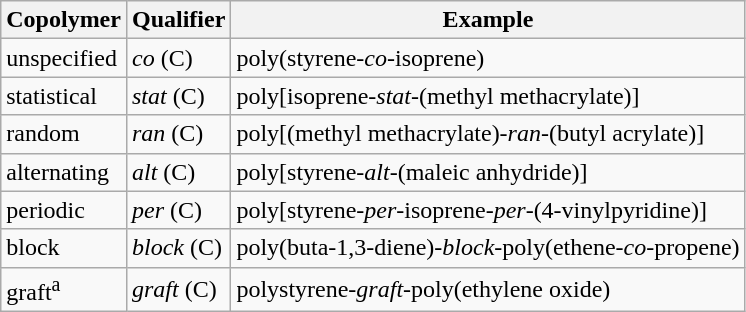<table class="wikitable">
<tr>
<th>Copolymer</th>
<th>Qualifier</th>
<th>Example</th>
</tr>
<tr>
<td>unspecified</td>
<td><em>co</em>  (C)</td>
<td>poly(styrene-<em>co</em>-isoprene)</td>
</tr>
<tr>
<td>statistical</td>
<td><em>stat</em>  (C)</td>
<td>poly[isoprene-<em>stat</em>-(methyl methacrylate)]</td>
</tr>
<tr>
<td>random</td>
<td><em>ran</em>  (C)</td>
<td>poly[(methyl methacrylate)-<em>ran</em>-(butyl acrylate)]</td>
</tr>
<tr>
<td>alternating</td>
<td><em>alt</em>  (C)</td>
<td>poly[styrene-<em>alt</em>-(maleic anhydride)]</td>
</tr>
<tr>
<td>periodic</td>
<td><em>per</em>  (C)</td>
<td>poly[styrene-<em>per</em>-isoprene-<em>per</em>-(4-vinylpyridine)]</td>
</tr>
<tr>
<td>block</td>
<td><em>block</em> (C)</td>
<td>poly(buta-1,3-diene)-<em>block</em>-poly(ethene-<em>co</em>-propene)</td>
</tr>
<tr>
<td>graft<sup>a</sup></td>
<td><em>graft</em>  (C)</td>
<td>polystyrene-<em>graft</em>-poly(ethylene oxide)</td>
</tr>
</table>
